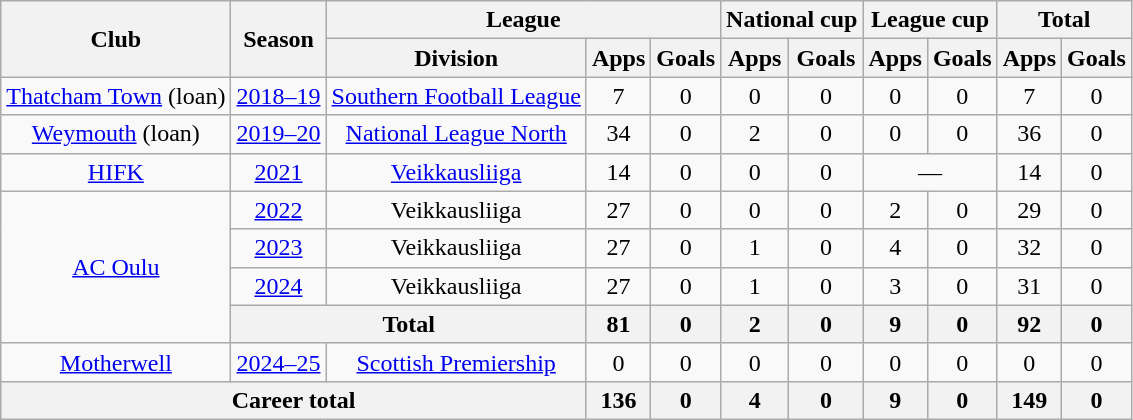<table class="wikitable" style="text-align:center;">
<tr>
<th rowspan="2">Club</th>
<th rowspan="2">Season</th>
<th colspan="3">League</th>
<th colspan="2">National cup</th>
<th colspan="2">League cup</th>
<th colspan="2">Total</th>
</tr>
<tr>
<th>Division</th>
<th>Apps</th>
<th>Goals</th>
<th>Apps</th>
<th>Goals</th>
<th>Apps</th>
<th>Goals</th>
<th>Apps</th>
<th>Goals</th>
</tr>
<tr>
<td><a href='#'>Thatcham Town</a> (loan)</td>
<td><a href='#'>2018–19</a></td>
<td><a href='#'>Southern Football League</a></td>
<td>7</td>
<td>0</td>
<td>0</td>
<td>0</td>
<td>0</td>
<td>0</td>
<td>7</td>
<td>0</td>
</tr>
<tr>
<td><a href='#'>Weymouth</a> (loan)</td>
<td><a href='#'>2019–20</a></td>
<td><a href='#'>National League North</a></td>
<td>34</td>
<td>0</td>
<td>2</td>
<td>0</td>
<td>0</td>
<td>0</td>
<td>36</td>
<td>0</td>
</tr>
<tr>
<td><a href='#'>HIFK</a></td>
<td><a href='#'>2021</a></td>
<td><a href='#'>Veikkausliiga</a></td>
<td>14</td>
<td>0</td>
<td>0</td>
<td>0</td>
<td colspan="2">—</td>
<td>14</td>
<td>0</td>
</tr>
<tr>
<td rowspan="4"><a href='#'>AC Oulu</a></td>
<td><a href='#'>2022</a></td>
<td>Veikkausliiga</td>
<td>27</td>
<td>0</td>
<td>0</td>
<td>0</td>
<td>2</td>
<td>0</td>
<td>29</td>
<td>0</td>
</tr>
<tr>
<td><a href='#'>2023</a></td>
<td>Veikkausliiga</td>
<td>27</td>
<td>0</td>
<td>1</td>
<td>0</td>
<td>4</td>
<td>0</td>
<td>32</td>
<td>0</td>
</tr>
<tr>
<td><a href='#'>2024</a></td>
<td>Veikkausliiga</td>
<td>27</td>
<td>0</td>
<td>1</td>
<td>0</td>
<td>3</td>
<td>0</td>
<td>31</td>
<td>0</td>
</tr>
<tr>
<th colspan="2">Total</th>
<th>81</th>
<th>0</th>
<th>2</th>
<th>0</th>
<th>9</th>
<th>0</th>
<th>92</th>
<th>0</th>
</tr>
<tr>
<td><a href='#'>Motherwell</a></td>
<td><a href='#'>2024–25</a></td>
<td><a href='#'>Scottish Premiership</a></td>
<td>0</td>
<td>0</td>
<td>0</td>
<td>0</td>
<td>0</td>
<td>0</td>
<td>0</td>
<td>0</td>
</tr>
<tr>
<th colspan="3">Career total</th>
<th>136</th>
<th>0</th>
<th>4</th>
<th>0</th>
<th>9</th>
<th>0</th>
<th>149</th>
<th>0</th>
</tr>
</table>
